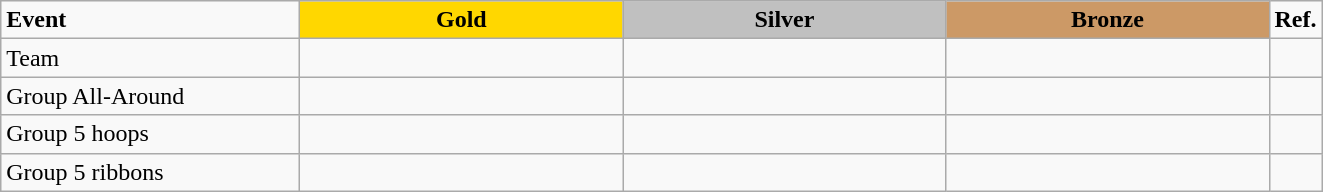<table class="wikitable">
<tr>
<td style="width:12em;"><strong>Event</strong></td>
<td style="text-align:center; background:gold; width:13em;"><strong>Gold</strong></td>
<td style="text-align:center; background:silver; width:13em;"><strong>Silver</strong></td>
<td style="text-align:center; background:#c96; width:13em;"><strong>Bronze</strong></td>
<td style="width:1em;"><strong>Ref.</strong></td>
</tr>
<tr>
<td>Team</td>
<td></td>
<td></td>
<td></td>
<td></td>
</tr>
<tr>
<td>Group All-Around</td>
<td><br></td>
<td><br></td>
<td><br></td>
<td></td>
</tr>
<tr>
<td>Group 5 hoops</td>
<td><br></td>
<td><br></td>
<td><br></td>
<td></td>
</tr>
<tr>
<td>Group 5 ribbons</td>
<td><br></td>
<td><br></td>
<td><br></td>
<td></td>
</tr>
</table>
